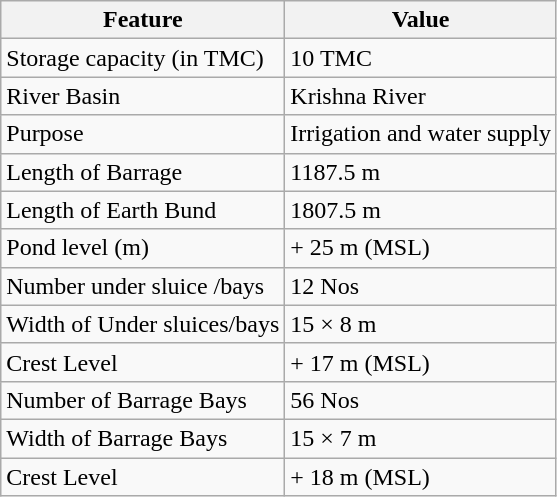<table class="wikitable">
<tr>
<th>Feature</th>
<th>Value</th>
</tr>
<tr>
<td>Storage capacity (in TMC)</td>
<td>10 TMC</td>
</tr>
<tr>
<td>River Basin</td>
<td>Krishna River</td>
</tr>
<tr>
<td>Purpose</td>
<td>Irrigation and water supply</td>
</tr>
<tr>
<td>Length of Barrage</td>
<td>1187.5 m</td>
</tr>
<tr>
<td>Length of Earth Bund</td>
<td>1807.5 m</td>
</tr>
<tr>
<td>Pond level (m)</td>
<td>+ 25 m (MSL)</td>
</tr>
<tr>
<td>Number under sluice /bays</td>
<td>12 Nos</td>
</tr>
<tr>
<td>Width of Under sluices/bays</td>
<td>15 × 8 m</td>
</tr>
<tr>
<td>Crest Level</td>
<td>+ 17 m (MSL)</td>
</tr>
<tr>
<td>Number of Barrage Bays</td>
<td>56 Nos</td>
</tr>
<tr>
<td>Width of Barrage Bays</td>
<td>15 × 7 m</td>
</tr>
<tr>
<td>Crest Level</td>
<td>+ 18 m (MSL)</td>
</tr>
</table>
